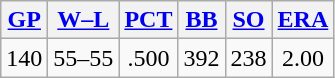<table class="wikitable">
<tr>
<th><a href='#'>GP</a></th>
<th><a href='#'>W–L</a></th>
<th><a href='#'>PCT</a></th>
<th><a href='#'>BB</a></th>
<th><a href='#'>SO</a></th>
<th><a href='#'>ERA</a></th>
</tr>
<tr align=center>
<td>140</td>
<td>55–55</td>
<td>.500</td>
<td>392</td>
<td>238</td>
<td>2.00</td>
</tr>
</table>
